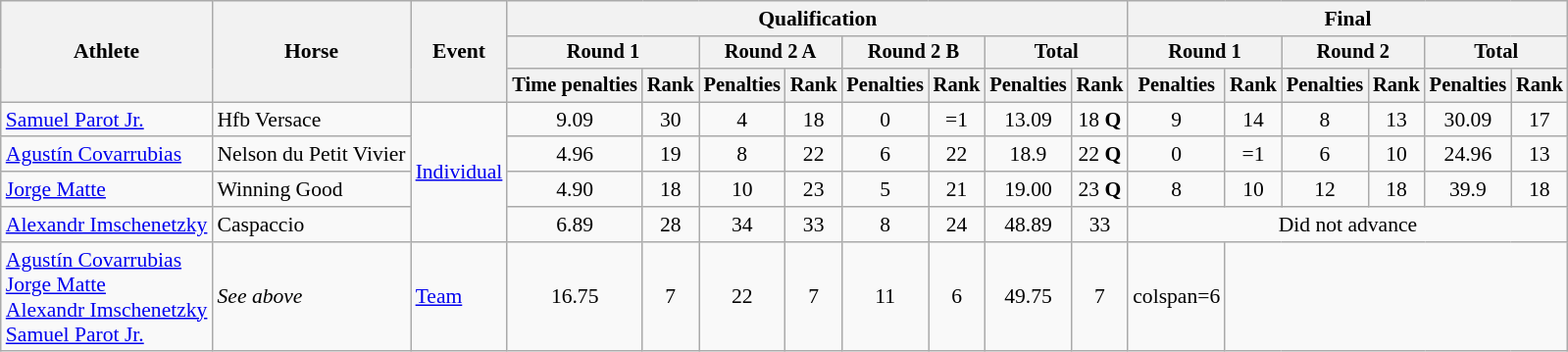<table class=wikitable style=font-size:90%;text-align:center>
<tr>
<th rowspan=3>Athlete</th>
<th rowspan=3>Horse</th>
<th rowspan=3>Event</th>
<th colspan=8>Qualification</th>
<th colspan=6>Final</th>
</tr>
<tr style=font-size:95%>
<th colspan=2>Round 1</th>
<th colspan=2>Round 2 A</th>
<th colspan=2>Round 2 B</th>
<th colspan=2>Total</th>
<th colspan=2>Round 1</th>
<th colspan=2>Round 2</th>
<th colspan=2>Total</th>
</tr>
<tr style=font-size:95%>
<th>Time penalties</th>
<th>Rank</th>
<th>Penalties</th>
<th>Rank</th>
<th>Penalties</th>
<th>Rank</th>
<th>Penalties</th>
<th>Rank</th>
<th>Penalties</th>
<th>Rank</th>
<th>Penalties</th>
<th>Rank</th>
<th>Penalties</th>
<th>Rank</th>
</tr>
<tr>
<td style="text-align:left"><a href='#'>Samuel Parot Jr.</a></td>
<td style="text-align:left">Hfb Versace</td>
<td style="text-align:left" rowspan=4><a href='#'>Individual</a></td>
<td>9.09</td>
<td>30</td>
<td>4</td>
<td>18</td>
<td>0</td>
<td>=1</td>
<td>13.09</td>
<td>18 <strong>Q</strong></td>
<td>9</td>
<td>14</td>
<td>8</td>
<td>13</td>
<td>30.09</td>
<td>17</td>
</tr>
<tr>
<td style="text-align:left"><a href='#'>Agustín Covarrubias</a></td>
<td style="text-align:left">Nelson du Petit Vivier</td>
<td>4.96</td>
<td>19</td>
<td>8</td>
<td>22</td>
<td>6</td>
<td>22</td>
<td>18.9</td>
<td>22 <strong>Q</strong></td>
<td>0</td>
<td>=1</td>
<td>6</td>
<td>10</td>
<td>24.96</td>
<td>13</td>
</tr>
<tr>
<td style="text-align:left"><a href='#'>Jorge Matte</a></td>
<td style="text-align:left">Winning Good</td>
<td>4.90</td>
<td>18</td>
<td>10</td>
<td>23</td>
<td>5</td>
<td>21</td>
<td>19.00</td>
<td>23 <strong>Q</strong></td>
<td>8</td>
<td>10</td>
<td>12</td>
<td>18</td>
<td>39.9</td>
<td>18</td>
</tr>
<tr>
<td style="text-align:left"><a href='#'>Alexandr Imschenetzky</a></td>
<td style="text-align:left">Caspaccio</td>
<td>6.89</td>
<td>28</td>
<td>34</td>
<td>33</td>
<td>8</td>
<td>24</td>
<td>48.89</td>
<td>33</td>
<td colspan="6">Did not advance</td>
</tr>
<tr>
<td style="text-align:left"><a href='#'>Agustín Covarrubias</a><br><a href='#'>Jorge Matte</a><br><a href='#'>Alexandr Imschenetzky</a><br><a href='#'>Samuel Parot Jr.</a></td>
<td style="text-align:left"><em>See above</em></td>
<td style="text-align:left"><a href='#'>Team</a></td>
<td>16.75</td>
<td>7</td>
<td>22</td>
<td>7</td>
<td>11</td>
<td>6</td>
<td>49.75</td>
<td>7</td>
<td>colspan=6 </td>
</tr>
</table>
